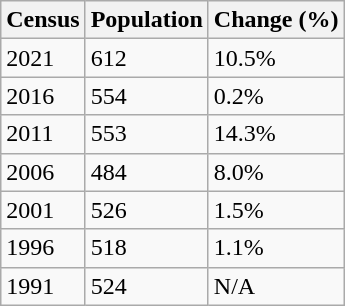<table class="wikitable">
<tr>
<th>Census</th>
<th>Population</th>
<th>Change (%)</th>
</tr>
<tr>
<td>2021</td>
<td>612</td>
<td> 10.5%</td>
</tr>
<tr>
<td>2016</td>
<td>554</td>
<td> 0.2%</td>
</tr>
<tr>
<td>2011</td>
<td>553</td>
<td> 14.3%</td>
</tr>
<tr>
<td>2006</td>
<td>484</td>
<td> 8.0%</td>
</tr>
<tr>
<td>2001</td>
<td>526</td>
<td> 1.5%</td>
</tr>
<tr>
<td>1996</td>
<td>518</td>
<td> 1.1%</td>
</tr>
<tr>
<td>1991</td>
<td>524</td>
<td>N/A</td>
</tr>
</table>
